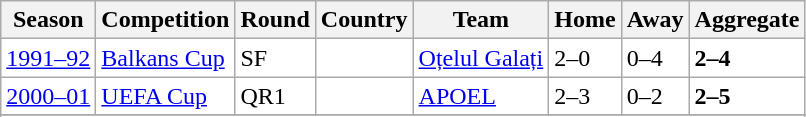<table class="wikitable">
<tr>
<th bgcolor=white>Season</th>
<th bgcolor=white>Competition</th>
<th bgcolor=white>Round</th>
<th bgcolor=white>Country</th>
<th bgcolor=white>Team</th>
<th bgcolor=white>Home</th>
<th bgcolor=white>Away</th>
<th bgcolor=white>Aggregate</th>
</tr>
<tr>
<td bgcolor=white><a href='#'>1991–92</a></td>
<td bgcolor=white><a href='#'>Balkans Cup</a></td>
<td bgcolor=white>SF</td>
<td bgcolor=white></td>
<td bgcolor=white><a href='#'>Oțelul Galați</a></td>
<td bgcolor=white>2–0</td>
<td bgcolor=white>0–4</td>
<td bgcolor=white><strong>2–4</strong></td>
</tr>
<tr>
<td bgcolor=white><a href='#'>2000–01</a></td>
<td bgcolor=white><a href='#'>UEFA Cup</a></td>
<td bgcolor=white>QR1</td>
<td bgcolor=white></td>
<td bgcolor=white><a href='#'>APOEL</a></td>
<td bgcolor=white>2–3</td>
<td bgcolor=white>0–2</td>
<td bgcolor=white><strong>2–5</strong></td>
</tr>
<tr>
</tr>
<tr>
</tr>
</table>
